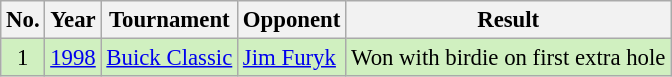<table class="wikitable" style="font-size:95%;">
<tr>
<th>No.</th>
<th>Year</th>
<th>Tournament</th>
<th>Opponent</th>
<th>Result</th>
</tr>
<tr style="background:#D0F0C0;">
<td align=center>1</td>
<td><a href='#'>1998</a></td>
<td><a href='#'>Buick Classic</a></td>
<td> <a href='#'>Jim Furyk</a></td>
<td>Won with birdie on first extra hole</td>
</tr>
</table>
